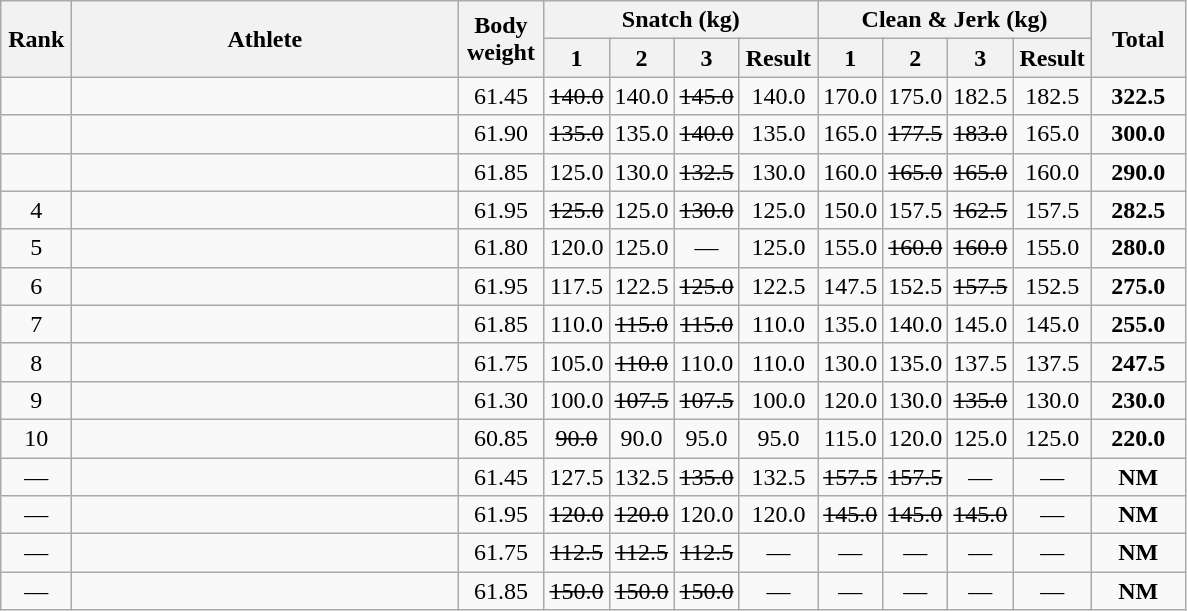<table class = "wikitable" style="text-align:center;">
<tr>
<th rowspan=2 width=40>Rank</th>
<th rowspan=2 width=250>Athlete</th>
<th rowspan=2 width=50>Body weight</th>
<th colspan=4>Snatch (kg)</th>
<th colspan=4>Clean & Jerk (kg)</th>
<th rowspan=2 width=55>Total</th>
</tr>
<tr>
<th width=35>1</th>
<th width=35>2</th>
<th width=35>3</th>
<th width=45>Result</th>
<th width=35>1</th>
<th width=35>2</th>
<th width=35>3</th>
<th width=45>Result</th>
</tr>
<tr>
<td></td>
<td align=left></td>
<td>61.45</td>
<td><s>140.0</s></td>
<td>140.0</td>
<td><s>145.0</s></td>
<td>140.0</td>
<td>170.0</td>
<td>175.0</td>
<td>182.5</td>
<td>182.5</td>
<td><strong>322.5</strong></td>
</tr>
<tr>
<td></td>
<td align=left></td>
<td>61.90</td>
<td><s>135.0</s></td>
<td>135.0</td>
<td><s>140.0</s></td>
<td>135.0</td>
<td>165.0</td>
<td><s>177.5</s></td>
<td><s>183.0</s></td>
<td>165.0</td>
<td><strong>300.0</strong></td>
</tr>
<tr>
<td></td>
<td align=left></td>
<td>61.85</td>
<td>125.0</td>
<td>130.0</td>
<td><s>132.5</s></td>
<td>130.0</td>
<td>160.0</td>
<td><s>165.0</s></td>
<td><s>165.0</s></td>
<td>160.0</td>
<td><strong>290.0</strong></td>
</tr>
<tr>
<td>4</td>
<td align=left></td>
<td>61.95</td>
<td><s>125.0</s></td>
<td>125.0</td>
<td><s>130.0</s></td>
<td>125.0</td>
<td>150.0</td>
<td>157.5</td>
<td><s>162.5</s></td>
<td>157.5</td>
<td><strong>282.5</strong></td>
</tr>
<tr>
<td>5</td>
<td align=left></td>
<td>61.80</td>
<td>120.0</td>
<td>125.0</td>
<td>—</td>
<td>125.0</td>
<td>155.0</td>
<td><s>160.0</s></td>
<td><s>160.0</s></td>
<td>155.0</td>
<td><strong>280.0</strong></td>
</tr>
<tr>
<td>6</td>
<td align=left></td>
<td>61.95</td>
<td>117.5</td>
<td>122.5</td>
<td><s>125.0</s></td>
<td>122.5</td>
<td>147.5</td>
<td>152.5</td>
<td><s>157.5</s></td>
<td>152.5</td>
<td><strong>275.0</strong></td>
</tr>
<tr>
<td>7</td>
<td align=left></td>
<td>61.85</td>
<td>110.0</td>
<td><s>115.0</s></td>
<td><s>115.0</s></td>
<td>110.0</td>
<td>135.0</td>
<td>140.0</td>
<td>145.0</td>
<td>145.0</td>
<td><strong>255.0</strong></td>
</tr>
<tr>
<td>8</td>
<td align=left></td>
<td>61.75</td>
<td>105.0</td>
<td><s>110.0</s></td>
<td>110.0</td>
<td>110.0</td>
<td>130.0</td>
<td>135.0</td>
<td>137.5</td>
<td>137.5</td>
<td><strong>247.5</strong></td>
</tr>
<tr>
<td>9</td>
<td align=left></td>
<td>61.30</td>
<td>100.0</td>
<td><s>107.5</s></td>
<td><s>107.5</s></td>
<td>100.0</td>
<td>120.0</td>
<td>130.0</td>
<td><s>135.0</s></td>
<td>130.0</td>
<td><strong>230.0</strong></td>
</tr>
<tr>
<td>10</td>
<td align=left></td>
<td>60.85</td>
<td><s>90.0</s></td>
<td>90.0</td>
<td>95.0</td>
<td>95.0</td>
<td>115.0</td>
<td>120.0</td>
<td>125.0</td>
<td>125.0</td>
<td><strong>220.0</strong></td>
</tr>
<tr>
<td>—</td>
<td align=left></td>
<td>61.45</td>
<td>127.5</td>
<td>132.5</td>
<td><s>135.0</s></td>
<td>132.5</td>
<td><s>157.5</s></td>
<td><s>157.5</s></td>
<td>—</td>
<td>—</td>
<td><strong>NM</strong></td>
</tr>
<tr>
<td>—</td>
<td align=left></td>
<td>61.95</td>
<td><s>120.0</s></td>
<td><s>120.0</s></td>
<td>120.0</td>
<td>120.0</td>
<td><s>145.0</s></td>
<td><s>145.0</s></td>
<td><s>145.0</s></td>
<td>—</td>
<td><strong>NM</strong></td>
</tr>
<tr>
<td>—</td>
<td align=left></td>
<td>61.75</td>
<td><s>112.5</s></td>
<td><s>112.5</s></td>
<td><s>112.5</s></td>
<td>—</td>
<td>—</td>
<td>—</td>
<td>—</td>
<td>—</td>
<td><strong>NM</strong></td>
</tr>
<tr>
<td>—</td>
<td align=left></td>
<td>61.85</td>
<td><s>150.0</s></td>
<td><s>150.0</s></td>
<td><s>150.0</s></td>
<td>—</td>
<td>—</td>
<td>—</td>
<td>—</td>
<td>—</td>
<td><strong>NM</strong></td>
</tr>
</table>
